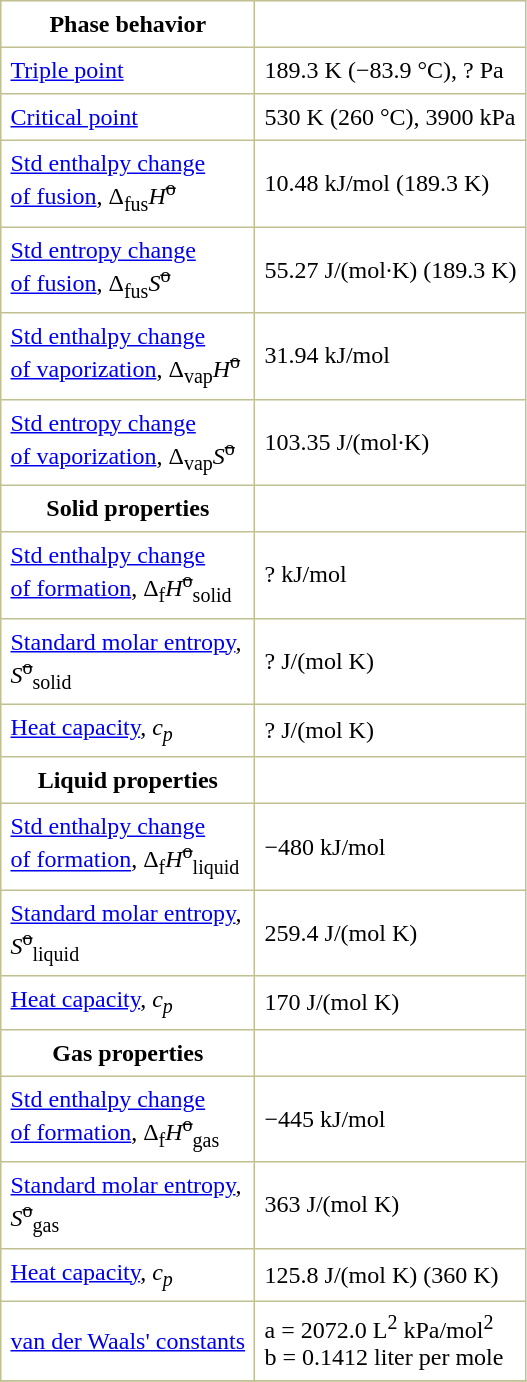<table border="1" cellspacing="0" cellpadding="6" style="margin: 0 0 0 0.5em; background: #FFFFFF; border-collapse: collapse; border-color: #C0C090;">
<tr>
<th>Phase behavior</th>
</tr>
<tr>
<td><a href='#'>Triple point</a></td>
<td>189.3 K (−83.9 °C), ? Pa</td>
</tr>
<tr>
<td><a href='#'>Critical point</a></td>
<td>530 K (260 °C), 3900 kPa</td>
</tr>
<tr>
<td><a href='#'>Std enthalpy change<br>of fusion</a>, Δ<sub>fus</sub><em>H</em><sup><s>o</s></sup></td>
<td>10.48 kJ/mol (189.3 K)</td>
</tr>
<tr>
<td><a href='#'>Std entropy change<br>of fusion</a>, Δ<sub>fus</sub><em>S</em><sup><s>o</s></sup></td>
<td>55.27 J/(mol·K) (189.3 K)</td>
</tr>
<tr>
<td><a href='#'>Std enthalpy change<br>of vaporization</a>, Δ<sub>vap</sub><em>H</em><sup><s>o</s></sup></td>
<td>31.94 kJ/mol</td>
</tr>
<tr>
<td><a href='#'>Std entropy change<br>of vaporization</a>, Δ<sub>vap</sub><em>S</em><sup><s>o</s></sup></td>
<td>103.35 J/(mol·K)</td>
</tr>
<tr>
<th>Solid properties</th>
</tr>
<tr>
<td><a href='#'>Std enthalpy change<br>of formation</a>, Δ<sub>f</sub><em>H</em><sup><s>o</s></sup><sub>solid</sub></td>
<td>? kJ/mol</td>
</tr>
<tr>
<td><a href='#'>Standard molar entropy</a>,<br><em>S</em><sup><s>o</s></sup><sub>solid</sub></td>
<td>? J/(mol K)</td>
</tr>
<tr>
<td><a href='#'>Heat capacity</a>, <em>c<sub>p</sub></em></td>
<td>? J/(mol K)</td>
</tr>
<tr>
<th>Liquid properties</th>
</tr>
<tr>
<td><a href='#'>Std enthalpy change<br>of formation</a>, Δ<sub>f</sub><em>H</em><sup><s>o</s></sup><sub>liquid</sub></td>
<td>−480 kJ/mol</td>
</tr>
<tr>
<td><a href='#'>Standard molar entropy</a>,<br><em>S</em><sup><s>o</s></sup><sub>liquid</sub></td>
<td>259.4 J/(mol K)</td>
</tr>
<tr>
<td><a href='#'>Heat capacity</a>, <em>c<sub>p</sub></em></td>
<td>170 J/(mol K)</td>
</tr>
<tr>
<th>Gas properties</th>
</tr>
<tr>
<td><a href='#'>Std enthalpy change<br>of formation</a>, Δ<sub>f</sub><em>H</em><sup><s>o</s></sup><sub>gas</sub></td>
<td>−445 kJ/mol</td>
</tr>
<tr>
<td><a href='#'>Standard molar entropy</a>,<br><em>S</em><sup><s>o</s></sup><sub>gas</sub></td>
<td>363 J/(mol K)</td>
</tr>
<tr>
<td><a href='#'>Heat capacity</a>, <em>c<sub>p</sub></em></td>
<td>125.8 J/(mol K) (360 K)</td>
</tr>
<tr>
<td><a href='#'>van der Waals' constants</a></td>
<td>a = 2072.0 L<sup>2</sup> kPa/mol<sup>2</sup><br> b = 0.1412 liter per mole</td>
</tr>
<tr>
</tr>
</table>
